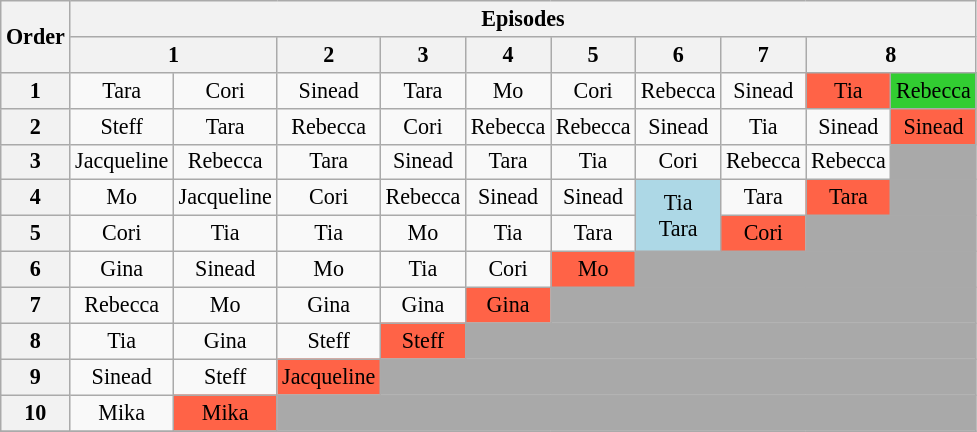<table class="wikitable" style="text-align:center; font-size:92%">
<tr>
<th rowspan=2>Order</th>
<th colspan="10">Episodes</th>
</tr>
<tr>
<th colspan=2>1</th>
<th>2</th>
<th>3</th>
<th>4</th>
<th>5</th>
<th>6</th>
<th>7</th>
<th colspan=2>8</th>
</tr>
<tr>
<th>1</th>
<td>Tara</td>
<td>Cori</td>
<td>Sinead</td>
<td>Tara</td>
<td>Mo</td>
<td>Cori</td>
<td>Rebecca</td>
<td>Sinead</td>
<td bgcolor="tomato">Tia</td>
<td bgcolor="limegreen">Rebecca</td>
</tr>
<tr>
<th>2</th>
<td>Steff</td>
<td>Tara</td>
<td>Rebecca</td>
<td>Cori</td>
<td>Rebecca</td>
<td>Rebecca</td>
<td>Sinead</td>
<td>Tia</td>
<td>Sinead</td>
<td bgcolor="tomato">Sinead</td>
</tr>
<tr>
<th>3</th>
<td>Jacqueline</td>
<td>Rebecca</td>
<td>Tara</td>
<td>Sinead</td>
<td>Tara</td>
<td>Tia</td>
<td>Cori</td>
<td>Rebecca</td>
<td>Rebecca</td>
<td bgcolor="darkgray"></td>
</tr>
<tr>
<th>4</th>
<td>Mo</td>
<td>Jacqueline</td>
<td>Cori</td>
<td>Rebecca</td>
<td>Sinead</td>
<td>Sinead</td>
<td rowspan="2" bgcolor="lightblue">Tia<br>Tara</td>
<td>Tara</td>
<td bgcolor="tomato">Tara</td>
<td bgcolor="darkgray"></td>
</tr>
<tr>
<th>5</th>
<td>Cori</td>
<td>Tia</td>
<td>Tia</td>
<td>Mo</td>
<td>Tia</td>
<td>Tara</td>
<td bgcolor="tomato">Cori</td>
<td colspan=3 bgcolor="darkgray"></td>
</tr>
<tr>
<th>6</th>
<td>Gina</td>
<td>Sinead</td>
<td>Mo</td>
<td>Tia</td>
<td>Cori</td>
<td bgcolor="tomato">Mo</td>
<td colspan="4" bgcolor="darkgray"></td>
</tr>
<tr>
<th>7</th>
<td>Rebecca</td>
<td>Mo</td>
<td>Gina</td>
<td>Gina</td>
<td bgcolor="tomato">Gina</td>
<td colspan="5" bgcolor="darkgray"></td>
</tr>
<tr>
<th>8</th>
<td>Tia</td>
<td>Gina</td>
<td>Steff</td>
<td bgcolor="tomato">Steff</td>
<td colspan="6" bgcolor="darkgray"></td>
</tr>
<tr>
<th>9</th>
<td>Sinead</td>
<td>Steff</td>
<td bgcolor="tomato">Jacqueline</td>
<td colspan="7" bgcolor="darkgray"></td>
</tr>
<tr>
<th>10</th>
<td>Mika</td>
<td bgcolor="tomato">Mika</td>
<td colspan="8" bgcolor="darkgray"></td>
</tr>
<tr>
</tr>
</table>
